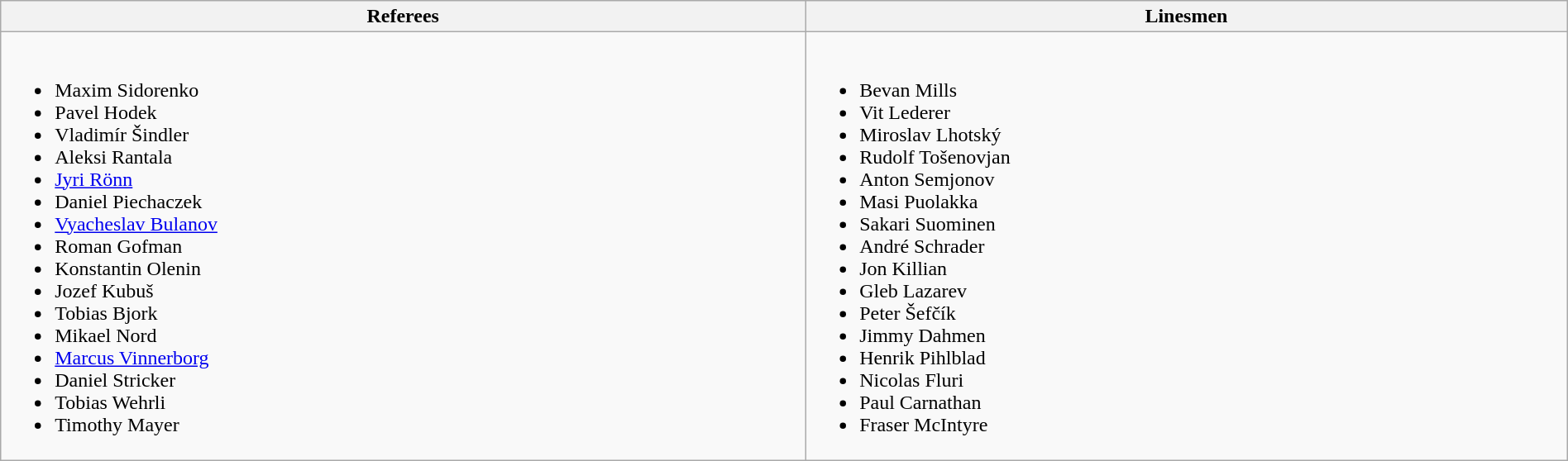<table class="wikitable" style="width:100%">
<tr>
<th>Referees</th>
<th>Linesmen</th>
</tr>
<tr>
<td><br><ul><li> Maxim Sidorenko</li><li> Pavel Hodek</li><li> Vladimír Šindler</li><li> Aleksi Rantala</li><li> <a href='#'>Jyri Rönn</a></li><li> Daniel Piechaczek</li><li> <a href='#'>Vyacheslav Bulanov</a></li><li> Roman Gofman</li><li> Konstantin Olenin</li><li> Jozef Kubuš</li><li> Tobias Bjork</li><li> Mikael Nord</li><li> <a href='#'>Marcus Vinnerborg</a></li><li> Daniel Stricker</li><li> Tobias Wehrli</li><li> Timothy Mayer</li></ul></td>
<td><br><ul><li> Bevan Mills</li><li> Vit Lederer</li><li> Miroslav Lhotský</li><li> Rudolf Tošenovjan</li><li> Anton Semjonov</li><li> Masi Puolakka</li><li> Sakari Suominen</li><li> André Schrader</li><li> Jon Killian</li><li> Gleb Lazarev</li><li> Peter Šefčík</li><li> Jimmy Dahmen</li><li> Henrik Pihlblad</li><li> Nicolas Fluri</li><li> Paul Carnathan</li><li> Fraser McIntyre</li></ul></td>
</tr>
</table>
